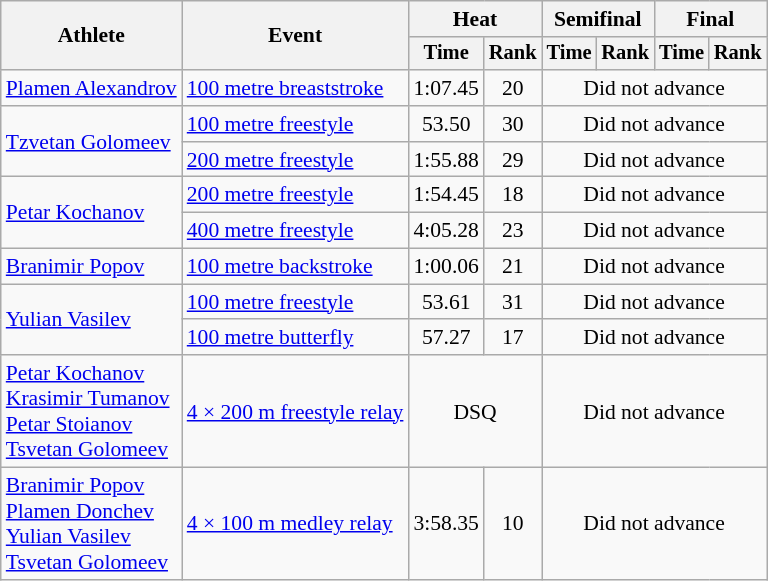<table class=wikitable style="font-size:90%; text-align:center;">
<tr>
<th rowspan="2">Athlete</th>
<th rowspan="2">Event</th>
<th colspan="2">Heat</th>
<th colspan="2">Semifinal</th>
<th colspan="2">Final</th>
</tr>
<tr style="font-size:95%">
<th>Time</th>
<th>Rank</th>
<th>Time</th>
<th>Rank</th>
<th>Time</th>
<th>Rank</th>
</tr>
<tr>
<td align=left><a href='#'>Plamen Alexandrov</a></td>
<td align=left><a href='#'>100 metre breaststroke</a></td>
<td>1:07.45</td>
<td>20</td>
<td colspan=4>Did not advance</td>
</tr>
<tr>
<td align=left rowspan=2><a href='#'>Tzvetan Golomeev</a></td>
<td align=left><a href='#'>100 metre freestyle</a></td>
<td>53.50</td>
<td>30</td>
<td colspan=4>Did not advance</td>
</tr>
<tr>
<td align=left><a href='#'>200 metre freestyle</a></td>
<td>1:55.88</td>
<td>29</td>
<td colspan=4>Did not advance</td>
</tr>
<tr>
<td align=left rowspan=2><a href='#'>Petar Kochanov</a></td>
<td align=left><a href='#'>200 metre freestyle</a></td>
<td>1:54.45</td>
<td>18</td>
<td colspan=4>Did not advance</td>
</tr>
<tr>
<td align=left><a href='#'>400 metre freestyle</a></td>
<td>4:05.28</td>
<td>23</td>
<td colspan=4>Did not advance</td>
</tr>
<tr>
<td align=left><a href='#'>Branimir Popov</a></td>
<td align=left><a href='#'>100 metre backstroke</a></td>
<td>1:00.06</td>
<td>21</td>
<td colspan=4>Did not advance</td>
</tr>
<tr>
<td align=left rowspan=2><a href='#'>Yulian Vasilev</a></td>
<td align=left><a href='#'>100 metre freestyle</a></td>
<td>53.61</td>
<td>31</td>
<td colspan=4>Did not advance</td>
</tr>
<tr>
<td align=left><a href='#'>100 metre butterfly</a></td>
<td>57.27</td>
<td>17</td>
<td colspan=4>Did not advance</td>
</tr>
<tr>
<td align=left><a href='#'>Petar Kochanov</a><br><a href='#'>Krasimir Tumanov</a><br><a href='#'>Petar Stoianov</a><br><a href='#'>Tsvetan Golomeev</a></td>
<td align=left><a href='#'>4 × 200 m freestyle relay</a></td>
<td colspan=2>DSQ</td>
<td colspan=4>Did not advance</td>
</tr>
<tr>
<td align=left><a href='#'>Branimir Popov</a><br><a href='#'>Plamen Donchev</a><br><a href='#'>Yulian Vasilev</a><br><a href='#'>Tsvetan Golomeev</a></td>
<td align=left><a href='#'>4 × 100 m medley relay</a></td>
<td>3:58.35</td>
<td>10</td>
<td colspan=4>Did not advance</td>
</tr>
</table>
